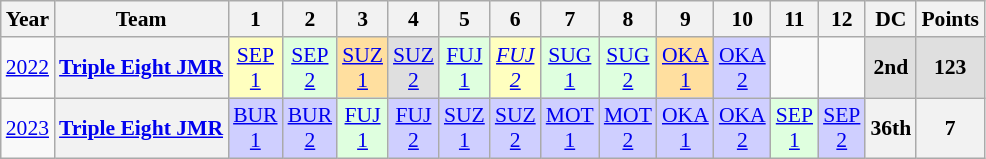<table class="wikitable" style="text-align:center; font-size:90%">
<tr>
<th>Year</th>
<th>Team</th>
<th>1</th>
<th>2</th>
<th>3</th>
<th>4</th>
<th>5</th>
<th>6</th>
<th>7</th>
<th>8</th>
<th>9</th>
<th>10</th>
<th>11</th>
<th>12</th>
<th>DC</th>
<th>Points</th>
</tr>
<tr>
<td><a href='#'>2022</a></td>
<th><a href='#'>Triple Eight JMR</a></th>
<td style="background:#FFFFBF;"><a href='#'>SEP<br>1</a><br></td>
<td style="background:#DFFFDF;"><a href='#'>SEP<br>2</a><br></td>
<td style="background:#FFDF9F;"><a href='#'>SUZ<br>1</a><br></td>
<td style="background:#DFDFDF;"><a href='#'>SUZ<br>2</a><br></td>
<td style="background:#DFFFDF;"><a href='#'>FUJ<br>1</a><br></td>
<td style="background:#FFFFBF;"><em><a href='#'>FUJ<br>2</a></em><br></td>
<td style="background:#DFFFDF;"><a href='#'>SUG<br>1</a><br></td>
<td style="background:#DFFFDF;"><a href='#'>SUG<br>2</a><br></td>
<td style="background:#FFDF9F;"><a href='#'>OKA<br>1</a><br></td>
<td style="background:#CFCFFF;"><a href='#'>OKA<br>2</a><br></td>
<td></td>
<td></td>
<th style="background:#DFDFDF;">2nd</th>
<th style="background:#DFDFDF;">123</th>
</tr>
<tr>
<td><a href='#'>2023</a></td>
<th><a href='#'>Triple Eight JMR</a></th>
<td style="background:#CFCFFF;"><a href='#'>BUR</a><br><a href='#'>1</a><br></td>
<td style="background:#CFCFFF;"><a href='#'>BUR</a><br><a href='#'>2</a><br></td>
<td style="background:#DFFFDF;"><a href='#'>FUJ</a><br><a href='#'>1</a><br></td>
<td style="background:#CFCFFF;"><a href='#'>FUJ</a><br><a href='#'>2</a><br></td>
<td style="background:#CFCFFF;"><a href='#'>SUZ</a><br><a href='#'>1</a><br></td>
<td style="background:#CFCFFF;"><a href='#'>SUZ</a><br><a href='#'>2</a><br></td>
<td style="background:#CFCFFF;"><a href='#'>MOT</a><br><a href='#'>1</a><br></td>
<td style="background:#CFCFFF;"><a href='#'>MOT</a><br><a href='#'>2</a><br></td>
<td style="background:#CFCFFF;"><a href='#'>OKA</a><br><a href='#'>1</a><br></td>
<td style="background:#CFCFFF;"><a href='#'>OKA</a><br><a href='#'>2</a><br></td>
<td style="background:#DFFFDF;"><a href='#'>SEP</a><br><a href='#'>1</a><br></td>
<td style="background:#CFCFFF;"><a href='#'>SEP</a><br><a href='#'>2</a><br></td>
<th>36th</th>
<th>7</th>
</tr>
</table>
